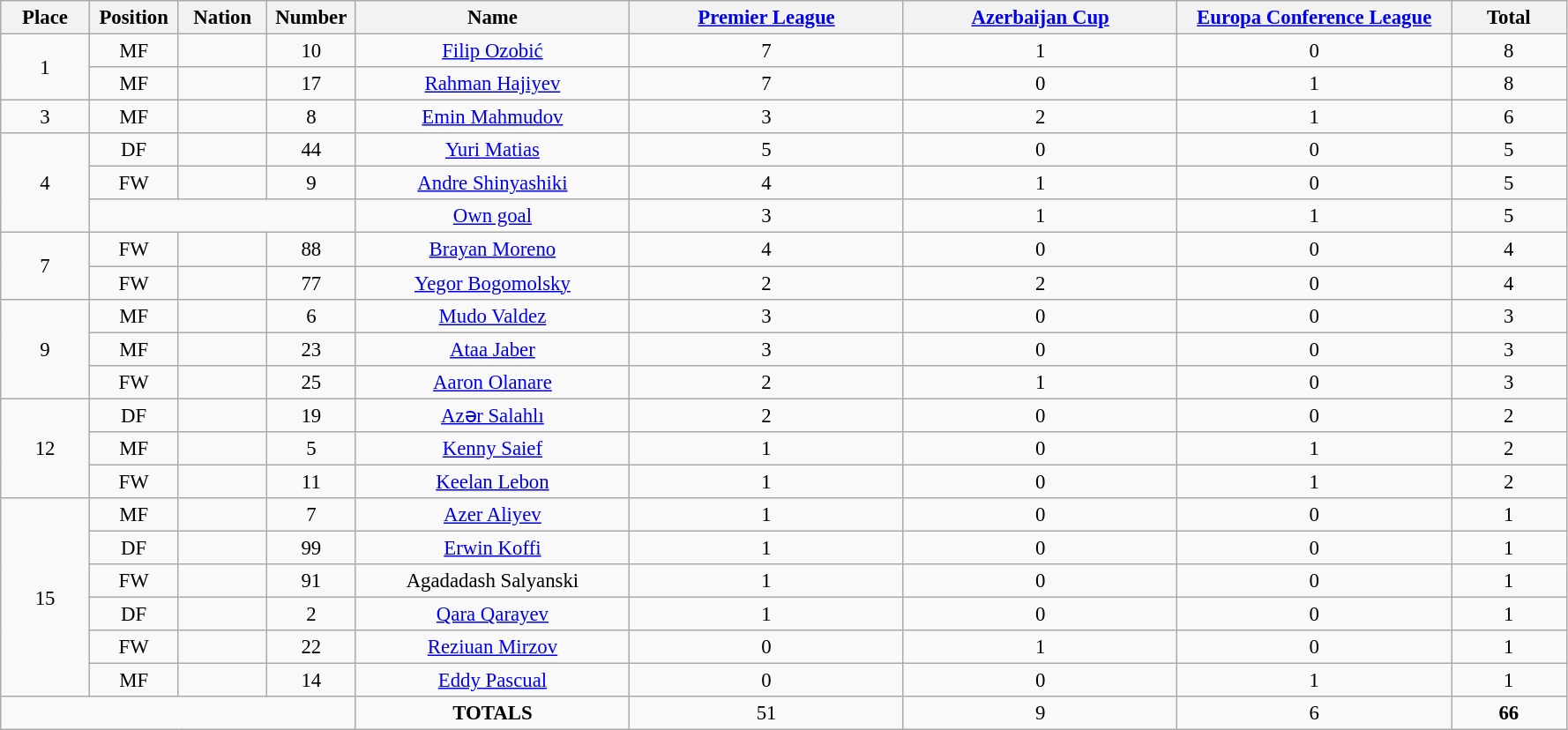<table class="wikitable" style="font-size: 95%; text-align: center;">
<tr>
<th width=60>Place</th>
<th width=60>Position</th>
<th width=60>Nation</th>
<th width=60>Number</th>
<th width=200>Name</th>
<th width=200><a href='#'>Premier League</a></th>
<th width=200><a href='#'>Azerbaijan Cup</a></th>
<th width=200><a href='#'>Europa Conference League</a></th>
<th width=80><strong>Total</strong></th>
</tr>
<tr>
<td rowspan="2">1</td>
<td>MF</td>
<td></td>
<td>10</td>
<td><a href='#'>Filip Ozobić</a></td>
<td>7</td>
<td>1</td>
<td>0</td>
<td>8</td>
</tr>
<tr>
<td>MF</td>
<td></td>
<td>17</td>
<td><a href='#'>Rahman Hajiyev</a></td>
<td>7</td>
<td>0</td>
<td>1</td>
<td>8</td>
</tr>
<tr>
<td>3</td>
<td>MF</td>
<td></td>
<td>8</td>
<td><a href='#'>Emin Mahmudov</a></td>
<td>3</td>
<td>2</td>
<td>1</td>
<td>6</td>
</tr>
<tr>
<td rowspan="3">4</td>
<td>DF</td>
<td></td>
<td>44</td>
<td><a href='#'>Yuri Matias</a></td>
<td>5</td>
<td>0</td>
<td>0</td>
<td>5</td>
</tr>
<tr>
<td>FW</td>
<td></td>
<td>9</td>
<td><a href='#'>Andre Shinyashiki</a></td>
<td>4</td>
<td>1</td>
<td>0</td>
<td>5</td>
</tr>
<tr>
<td colspan="3"></td>
<td><a href='#'>Own goal</a></td>
<td>3</td>
<td>1</td>
<td>1</td>
<td>5</td>
</tr>
<tr>
<td rowspan="2">7</td>
<td>FW</td>
<td></td>
<td>88</td>
<td><a href='#'>Brayan Moreno</a></td>
<td>4</td>
<td>0</td>
<td>0</td>
<td>4</td>
</tr>
<tr>
<td>FW</td>
<td></td>
<td>77</td>
<td><a href='#'>Yegor Bogomolsky</a></td>
<td>2</td>
<td>2</td>
<td>0</td>
<td>4</td>
</tr>
<tr>
<td rowspan="3">9</td>
<td>MF</td>
<td></td>
<td>6</td>
<td><a href='#'>Mudo Valdez</a></td>
<td>3</td>
<td>0</td>
<td>0</td>
<td>3</td>
</tr>
<tr>
<td>MF</td>
<td></td>
<td>23</td>
<td><a href='#'>Ataa Jaber</a></td>
<td>3</td>
<td>0</td>
<td>0</td>
<td>3</td>
</tr>
<tr>
<td>FW</td>
<td></td>
<td>25</td>
<td><a href='#'>Aaron Olanare</a></td>
<td>2</td>
<td>1</td>
<td>0</td>
<td>3</td>
</tr>
<tr>
<td rowspan="3">12</td>
<td>DF</td>
<td></td>
<td>19</td>
<td><a href='#'>Azər Salahlı</a></td>
<td>2</td>
<td>0</td>
<td>0</td>
<td>2</td>
</tr>
<tr>
<td>MF</td>
<td></td>
<td>5</td>
<td><a href='#'>Kenny Saief</a></td>
<td>1</td>
<td>0</td>
<td>1</td>
<td>2</td>
</tr>
<tr>
<td>FW</td>
<td></td>
<td>11</td>
<td><a href='#'>Keelan Lebon</a></td>
<td>1</td>
<td>0</td>
<td>1</td>
<td>2</td>
</tr>
<tr>
<td rowspan="6">15</td>
<td>MF</td>
<td></td>
<td>7</td>
<td><a href='#'>Azer Aliyev</a></td>
<td>1</td>
<td>0</td>
<td>0</td>
<td>1</td>
</tr>
<tr>
<td>DF</td>
<td></td>
<td>99</td>
<td><a href='#'>Erwin Koffi</a></td>
<td>1</td>
<td>0</td>
<td>0</td>
<td>1</td>
</tr>
<tr>
<td>FW</td>
<td></td>
<td>91</td>
<td>Agadadash Salyanski</td>
<td>1</td>
<td>0</td>
<td>0</td>
<td>1</td>
</tr>
<tr>
<td>DF</td>
<td></td>
<td>2</td>
<td><a href='#'>Qara Qarayev</a></td>
<td>1</td>
<td>0</td>
<td>0</td>
<td>1</td>
</tr>
<tr>
<td>FW</td>
<td></td>
<td>22</td>
<td><a href='#'>Reziuan Mirzov</a></td>
<td>0</td>
<td>1</td>
<td>0</td>
<td>1</td>
</tr>
<tr>
<td>MF</td>
<td></td>
<td>14</td>
<td><a href='#'>Eddy Pascual</a></td>
<td>0</td>
<td>0</td>
<td>1</td>
<td>1</td>
</tr>
<tr>
<td colspan="4"></td>
<td><strong>TOTALS</strong></td>
<td>51</td>
<td>9</td>
<td>6</td>
<td><strong>66</strong></td>
</tr>
</table>
